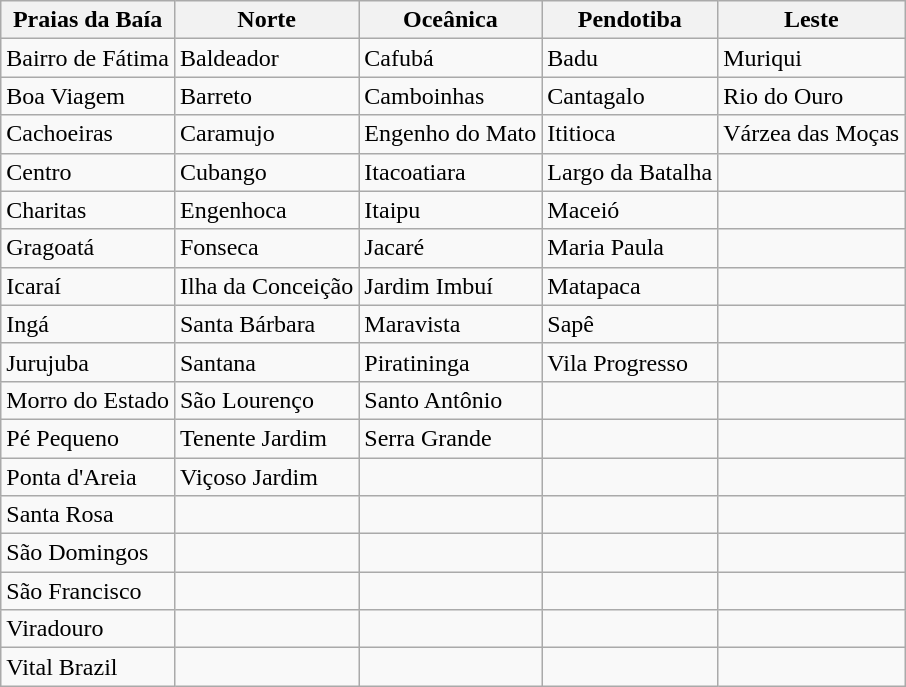<table class="wikitable">
<tr>
<th>Praias da Baía</th>
<th>Norte</th>
<th>Oceânica</th>
<th>Pendotiba</th>
<th>Leste</th>
</tr>
<tr>
<td>Bairro de Fátima</td>
<td>Baldeador</td>
<td>Cafubá</td>
<td>Badu</td>
<td>Muriqui</td>
</tr>
<tr>
<td>Boa Viagem</td>
<td>Barreto</td>
<td>Camboinhas</td>
<td>Cantagalo</td>
<td>Rio do Ouro</td>
</tr>
<tr>
<td>Cachoeiras</td>
<td>Caramujo</td>
<td>Engenho do Mato</td>
<td>Ititioca</td>
<td>Várzea das Moças</td>
</tr>
<tr>
<td>Centro</td>
<td>Cubango</td>
<td>Itacoatiara</td>
<td>Largo da Batalha</td>
<td></td>
</tr>
<tr>
<td>Charitas</td>
<td>Engenhoca</td>
<td>Itaipu</td>
<td>Maceió</td>
<td></td>
</tr>
<tr>
<td>Gragoatá</td>
<td>Fonseca</td>
<td>Jacaré</td>
<td>Maria Paula</td>
<td></td>
</tr>
<tr>
<td>Icaraí</td>
<td>Ilha da Conceição</td>
<td>Jardim Imbuí</td>
<td>Matapaca</td>
<td></td>
</tr>
<tr>
<td>Ingá</td>
<td>Santa Bárbara</td>
<td>Maravista</td>
<td>Sapê</td>
<td></td>
</tr>
<tr>
<td>Jurujuba</td>
<td>Santana</td>
<td>Piratininga</td>
<td>Vila Progresso</td>
<td></td>
</tr>
<tr>
<td>Morro do Estado</td>
<td>São Lourenço</td>
<td>Santo Antônio</td>
<td></td>
<td></td>
</tr>
<tr>
<td>Pé Pequeno</td>
<td>Tenente Jardim</td>
<td>Serra Grande</td>
<td></td>
<td></td>
</tr>
<tr>
<td>Ponta d'Areia</td>
<td>Viçoso Jardim</td>
<td></td>
<td></td>
<td></td>
</tr>
<tr>
<td>Santa Rosa</td>
<td></td>
<td></td>
<td></td>
<td></td>
</tr>
<tr>
<td>São Domingos</td>
<td></td>
<td></td>
<td></td>
<td></td>
</tr>
<tr>
<td>São Francisco</td>
<td></td>
<td></td>
<td></td>
<td></td>
</tr>
<tr>
<td>Viradouro</td>
<td></td>
<td></td>
<td></td>
<td></td>
</tr>
<tr>
<td>Vital Brazil</td>
<td></td>
<td></td>
<td></td>
<td></td>
</tr>
</table>
